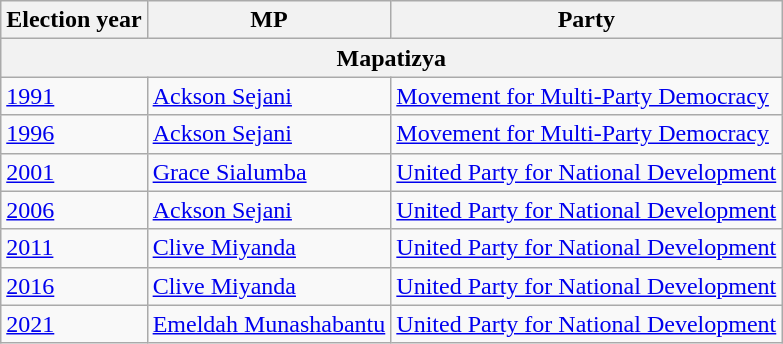<table class="wikitable">
<tr>
<th>Election year</th>
<th>MP</th>
<th>Party</th>
</tr>
<tr>
<th colspan="3">Mapatizya</th>
</tr>
<tr>
<td><a href='#'>1991</a></td>
<td><a href='#'>Ackson Sejani</a></td>
<td><a href='#'>Movement for Multi-Party Democracy</a></td>
</tr>
<tr>
<td><a href='#'>1996</a></td>
<td><a href='#'>Ackson Sejani</a></td>
<td><a href='#'>Movement for Multi-Party Democracy</a></td>
</tr>
<tr>
<td><a href='#'>2001</a></td>
<td><a href='#'>Grace Sialumba</a></td>
<td><a href='#'>United Party for National Development</a></td>
</tr>
<tr>
<td><a href='#'>2006</a></td>
<td><a href='#'>Ackson Sejani</a></td>
<td><a href='#'>United Party for National Development</a></td>
</tr>
<tr>
<td><a href='#'>2011</a></td>
<td><a href='#'>Clive Miyanda</a></td>
<td><a href='#'>United Party for National Development</a></td>
</tr>
<tr>
<td><a href='#'>2016</a></td>
<td><a href='#'>Clive Miyanda</a></td>
<td><a href='#'>United Party for National Development</a></td>
</tr>
<tr>
<td><a href='#'>2021</a></td>
<td><a href='#'>Emeldah Munashabantu</a></td>
<td><a href='#'>United Party for National Development</a></td>
</tr>
</table>
